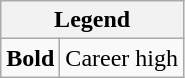<table class="wikitable mw-collapsible">
<tr>
<th colspan="2">Legend</th>
</tr>
<tr>
<td><strong>Bold</strong></td>
<td>Career high</td>
</tr>
</table>
